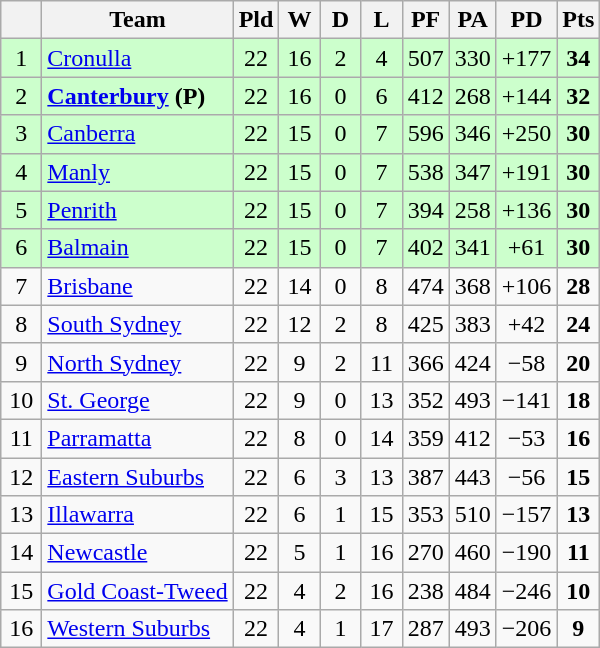<table class="wikitable" style="text-align:center;">
<tr>
<th style="width:20px;" abbr="Position×"></th>
<th>Team</th>
<th style="width:20px;" abbr="Played">Pld</th>
<th style="width:20px;" abbr="Won">W</th>
<th style="width:20px;" abbr="Drawn">D</th>
<th style="width:20px;" abbr="Lost">L</th>
<th style="width:20px;" abbr="Points for">PF</th>
<th style="width:20px;" abbr="Points against">PA</th>
<th style="width:20px;" abbr="Points difference">PD</th>
<th style="width:20px;" abbr="Points">Pts</th>
</tr>
<tr style="background:#cfc;">
<td>1</td>
<td style="text-align:left;"> <a href='#'>Cronulla</a></td>
<td>22</td>
<td>16</td>
<td>2</td>
<td>4</td>
<td>507</td>
<td>330</td>
<td>+177</td>
<td><strong>34</strong></td>
</tr>
<tr style="background:#cfc;">
<td>2</td>
<td style="text-align:left;"> <strong><a href='#'>Canterbury</a> (P)</strong></td>
<td>22</td>
<td>16</td>
<td>0</td>
<td>6</td>
<td>412</td>
<td>268</td>
<td>+144</td>
<td><strong>32</strong></td>
</tr>
<tr style="background:#cfc;">
<td>3</td>
<td style="text-align:left;"> <a href='#'>Canberra</a></td>
<td>22</td>
<td>15</td>
<td>0</td>
<td>7</td>
<td>596</td>
<td>346</td>
<td>+250</td>
<td><strong>30</strong></td>
</tr>
<tr style="background:#cfc;">
<td>4</td>
<td style="text-align:left;"> <a href='#'>Manly</a></td>
<td>22</td>
<td>15</td>
<td>0</td>
<td>7</td>
<td>538</td>
<td>347</td>
<td>+191</td>
<td><strong>30</strong></td>
</tr>
<tr style="background:#cfc;">
<td>5</td>
<td style="text-align:left;"> <a href='#'>Penrith</a></td>
<td>22</td>
<td>15</td>
<td>0</td>
<td>7</td>
<td>394</td>
<td>258</td>
<td>+136</td>
<td><strong>30</strong></td>
</tr>
<tr style="background:#cfc;">
<td>6</td>
<td style="text-align:left;"> <a href='#'>Balmain</a></td>
<td>22</td>
<td>15</td>
<td>0</td>
<td>7</td>
<td>402</td>
<td>341</td>
<td>+61</td>
<td><strong>30</strong></td>
</tr>
<tr>
<td>7</td>
<td style="text-align:left;"> <a href='#'>Brisbane</a></td>
<td>22</td>
<td>14</td>
<td>0</td>
<td>8</td>
<td>474</td>
<td>368</td>
<td>+106</td>
<td><strong>28</strong></td>
</tr>
<tr>
<td>8</td>
<td style="text-align:left;"> <a href='#'>South Sydney</a></td>
<td>22</td>
<td>12</td>
<td>2</td>
<td>8</td>
<td>425</td>
<td>383</td>
<td>+42</td>
<td><strong>24</strong></td>
</tr>
<tr>
<td>9</td>
<td style="text-align:left;"> <a href='#'>North Sydney</a></td>
<td>22</td>
<td>9</td>
<td>2</td>
<td>11</td>
<td>366</td>
<td>424</td>
<td>−58</td>
<td><strong>20</strong></td>
</tr>
<tr>
<td>10</td>
<td style="text-align:left;"> <a href='#'>St. George</a></td>
<td>22</td>
<td>9</td>
<td>0</td>
<td>13</td>
<td>352</td>
<td>493</td>
<td>−141</td>
<td><strong>18</strong></td>
</tr>
<tr>
<td>11</td>
<td style="text-align:left;"> <a href='#'>Parramatta</a></td>
<td>22</td>
<td>8</td>
<td>0</td>
<td>14</td>
<td>359</td>
<td>412</td>
<td>−53</td>
<td><strong>16</strong></td>
</tr>
<tr>
<td>12</td>
<td style="text-align:left;"> <a href='#'>Eastern Suburbs</a></td>
<td>22</td>
<td>6</td>
<td>3</td>
<td>13</td>
<td>387</td>
<td>443</td>
<td>−56</td>
<td><strong>15</strong></td>
</tr>
<tr>
<td>13</td>
<td style="text-align:left;"> <a href='#'>Illawarra</a></td>
<td>22</td>
<td>6</td>
<td>1</td>
<td>15</td>
<td>353</td>
<td>510</td>
<td>−157</td>
<td><strong>13</strong></td>
</tr>
<tr>
<td>14</td>
<td style="text-align:left;"> <a href='#'>Newcastle</a></td>
<td>22</td>
<td>5</td>
<td>1</td>
<td>16</td>
<td>270</td>
<td>460</td>
<td>−190</td>
<td><strong>11</strong></td>
</tr>
<tr>
<td>15</td>
<td style="text-align:left;"> <a href='#'>Gold Coast-Tweed</a></td>
<td>22</td>
<td>4</td>
<td>2</td>
<td>16</td>
<td>238</td>
<td>484</td>
<td>−246</td>
<td><strong>10</strong></td>
</tr>
<tr>
<td>16</td>
<td style="text-align:left;"> <a href='#'>Western Suburbs</a></td>
<td>22</td>
<td>4</td>
<td>1</td>
<td>17</td>
<td>287</td>
<td>493</td>
<td>−206</td>
<td><strong>9</strong></td>
</tr>
</table>
